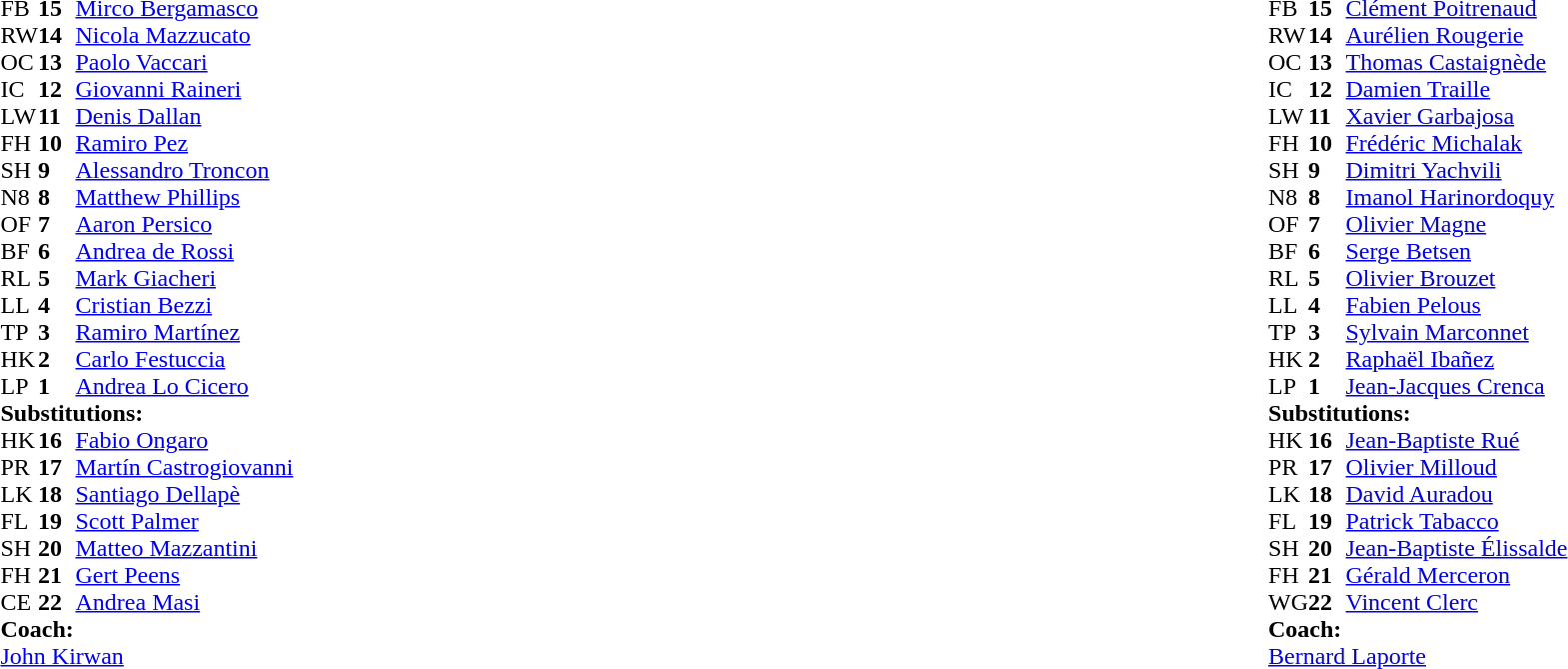<table width="100%">
<tr>
<td style="vertical-align:top" width="50%"><br><table cellspacing="0" cellpadding="0">
<tr>
<th width="25"></th>
<th width="25"></th>
</tr>
<tr>
<td>FB</td>
<td><strong>15</strong></td>
<td><a href='#'>Mirco Bergamasco</a></td>
</tr>
<tr>
<td>RW</td>
<td><strong>14</strong></td>
<td><a href='#'>Nicola Mazzucato</a></td>
<td></td>
<td></td>
</tr>
<tr>
<td>OC</td>
<td><strong>13</strong></td>
<td><a href='#'>Paolo Vaccari</a></td>
<td></td>
<td></td>
</tr>
<tr>
<td>IC</td>
<td><strong>12</strong></td>
<td><a href='#'>Giovanni Raineri</a></td>
</tr>
<tr>
<td>LW</td>
<td><strong>11</strong></td>
<td><a href='#'>Denis Dallan</a></td>
</tr>
<tr>
<td>FH</td>
<td><strong>10</strong></td>
<td><a href='#'>Ramiro Pez</a></td>
</tr>
<tr>
<td>SH</td>
<td><strong>9</strong></td>
<td><a href='#'>Alessandro Troncon</a></td>
<td></td>
<td></td>
</tr>
<tr>
<td>N8</td>
<td><strong>8</strong></td>
<td><a href='#'>Matthew Phillips</a></td>
</tr>
<tr>
<td>OF</td>
<td><strong>7</strong></td>
<td><a href='#'>Aaron Persico</a></td>
</tr>
<tr>
<td>BF</td>
<td><strong>6</strong></td>
<td><a href='#'>Andrea de Rossi</a></td>
<td></td>
<td></td>
</tr>
<tr>
<td>RL</td>
<td><strong>5</strong></td>
<td><a href='#'>Mark Giacheri</a></td>
<td></td>
<td></td>
</tr>
<tr>
<td>LL</td>
<td><strong>4</strong></td>
<td><a href='#'>Cristian Bezzi</a></td>
</tr>
<tr>
<td>TP</td>
<td><strong>3</strong></td>
<td><a href='#'>Ramiro Martínez</a></td>
<td></td>
<td></td>
</tr>
<tr>
<td>HK</td>
<td><strong>2</strong></td>
<td><a href='#'>Carlo Festuccia</a></td>
<td></td>
<td></td>
</tr>
<tr>
<td>LP</td>
<td><strong>1</strong></td>
<td><a href='#'>Andrea Lo Cicero</a></td>
</tr>
<tr>
<td colspan="4"><strong>Substitutions:</strong></td>
</tr>
<tr>
<td>HK</td>
<td><strong>16</strong></td>
<td><a href='#'>Fabio Ongaro</a></td>
<td></td>
<td></td>
</tr>
<tr>
<td>PR</td>
<td><strong>17</strong></td>
<td><a href='#'>Martín Castrogiovanni</a></td>
<td></td>
<td></td>
</tr>
<tr>
<td>LK</td>
<td><strong>18</strong></td>
<td><a href='#'>Santiago Dellapè</a></td>
<td></td>
<td></td>
</tr>
<tr>
<td>FL</td>
<td><strong>19</strong></td>
<td><a href='#'>Scott Palmer</a></td>
<td></td>
<td></td>
</tr>
<tr>
<td>SH</td>
<td><strong>20</strong></td>
<td><a href='#'>Matteo Mazzantini</a></td>
<td></td>
<td></td>
</tr>
<tr>
<td>FH</td>
<td><strong>21</strong></td>
<td><a href='#'>Gert Peens</a></td>
<td></td>
<td></td>
</tr>
<tr>
<td>CE</td>
<td><strong>22</strong></td>
<td><a href='#'>Andrea Masi</a></td>
<td></td>
<td></td>
</tr>
<tr>
<td colspan="4"><strong>Coach:</strong></td>
</tr>
<tr>
<td colspan="4"><a href='#'>John Kirwan</a></td>
</tr>
</table>
</td>
<td style="vertical-align:top"></td>
<td style="vertical-align:top" width="50%"><br><table cellspacing="0" cellpadding="0" align="center">
<tr>
<th width="25"></th>
<th width="25"></th>
</tr>
<tr>
<td>FB</td>
<td><strong>15</strong></td>
<td><a href='#'>Clément Poitrenaud</a></td>
</tr>
<tr>
<td>RW</td>
<td><strong>14</strong></td>
<td><a href='#'>Aurélien Rougerie</a></td>
</tr>
<tr>
<td>OC</td>
<td><strong>13</strong></td>
<td><a href='#'>Thomas Castaignède</a></td>
</tr>
<tr>
<td>IC</td>
<td><strong>12</strong></td>
<td><a href='#'>Damien Traille</a></td>
</tr>
<tr>
<td>LW</td>
<td><strong>11</strong></td>
<td><a href='#'>Xavier Garbajosa</a></td>
<td></td>
<td></td>
</tr>
<tr>
<td>FH</td>
<td><strong>10</strong></td>
<td><a href='#'>Frédéric Michalak</a></td>
<td></td>
<td></td>
</tr>
<tr>
<td>SH</td>
<td><strong>9</strong></td>
<td><a href='#'>Dimitri Yachvili</a></td>
<td></td>
<td></td>
</tr>
<tr>
<td>N8</td>
<td><strong>8</strong></td>
<td><a href='#'>Imanol Harinordoquy</a></td>
<td></td>
<td></td>
</tr>
<tr>
<td>OF</td>
<td><strong>7</strong></td>
<td><a href='#'>Olivier Magne</a></td>
</tr>
<tr>
<td>BF</td>
<td><strong>6</strong></td>
<td><a href='#'>Serge Betsen</a></td>
</tr>
<tr>
<td>RL</td>
<td><strong>5</strong></td>
<td><a href='#'>Olivier Brouzet</a></td>
<td></td>
<td></td>
</tr>
<tr>
<td>LL</td>
<td><strong>4</strong></td>
<td><a href='#'>Fabien Pelous</a></td>
</tr>
<tr>
<td>TP</td>
<td><strong>3</strong></td>
<td><a href='#'>Sylvain Marconnet</a></td>
</tr>
<tr>
<td>HK</td>
<td><strong>2</strong></td>
<td><a href='#'>Raphaël Ibañez</a></td>
<td></td>
<td></td>
</tr>
<tr>
<td>LP</td>
<td><strong>1</strong></td>
<td><a href='#'>Jean-Jacques Crenca</a></td>
<td></td>
<td></td>
</tr>
<tr>
<td colspan="4"><strong>Substitutions:</strong></td>
</tr>
<tr>
<td>HK</td>
<td><strong>16</strong></td>
<td><a href='#'>Jean-Baptiste Rué</a></td>
<td></td>
<td></td>
</tr>
<tr>
<td>PR</td>
<td><strong>17</strong></td>
<td><a href='#'>Olivier Milloud</a></td>
<td></td>
<td></td>
</tr>
<tr>
<td>LK</td>
<td><strong>18</strong></td>
<td><a href='#'>David Auradou</a></td>
<td></td>
<td></td>
</tr>
<tr>
<td>FL</td>
<td><strong>19</strong></td>
<td><a href='#'>Patrick Tabacco</a></td>
<td></td>
<td></td>
</tr>
<tr>
<td>SH</td>
<td><strong>20</strong></td>
<td><a href='#'>Jean-Baptiste Élissalde</a></td>
<td></td>
<td></td>
</tr>
<tr>
<td>FH</td>
<td><strong>21</strong></td>
<td><a href='#'>Gérald Merceron</a></td>
<td></td>
<td></td>
</tr>
<tr>
<td>WG</td>
<td><strong>22</strong></td>
<td><a href='#'>Vincent Clerc</a></td>
<td></td>
<td></td>
</tr>
<tr>
<td colspan="4"><strong>Coach:</strong></td>
</tr>
<tr>
<td colspan="4"><a href='#'>Bernard Laporte</a></td>
</tr>
</table>
</td>
</tr>
</table>
